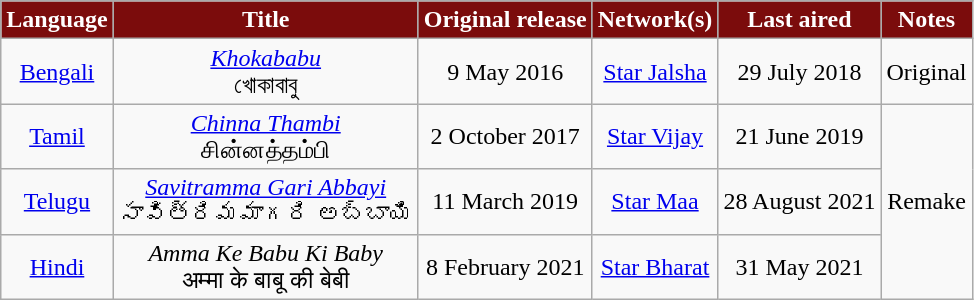<table class="wikitable sortable" style="text-align:center;">
<tr style="color:white">
<th style="background: #7b0c0c;">Language</th>
<th style="background: #7b0c0c;">Title</th>
<th style="background: #7b0c0c;">Original release</th>
<th style="background: #7b0c0c;">Network(s)</th>
<th style="background: #7b0c0c;">Last aired</th>
<th style="background: #7b0c0c;">Notes</th>
</tr>
<tr>
<td><a href='#'>Bengali</a></td>
<td><em><a href='#'>Khokababu</a></em> <br> খোকাবাবু</td>
<td>9 May 2016</td>
<td><a href='#'>Star Jalsha</a></td>
<td>29 July 2018</td>
<td>Original</td>
</tr>
<tr>
<td><a href='#'>Tamil</a></td>
<td><em><a href='#'>Chinna Thambi</a></em> <br> சின்னத்தம்பி</td>
<td>2 October 2017</td>
<td><a href='#'>Star Vijay</a></td>
<td>21 June 2019</td>
<td rowspan="3">Remake</td>
</tr>
<tr>
<td><a href='#'>Telugu</a></td>
<td><em><a href='#'>Savitramma Gari Abbayi</a></em> <br> సావిత్రిమమాగరి అబ్బాయి</td>
<td>11 March 2019</td>
<td><a href='#'>Star Maa</a></td>
<td>28 August 2021</td>
</tr>
<tr>
<td><a href='#'>Hindi</a></td>
<td><em>Amma Ke Babu Ki Baby</em> <br> अम्मा के बाबू की बेबी</td>
<td>8 February 2021</td>
<td><a href='#'>Star Bharat</a></td>
<td>31 May 2021</td>
</tr>
</table>
